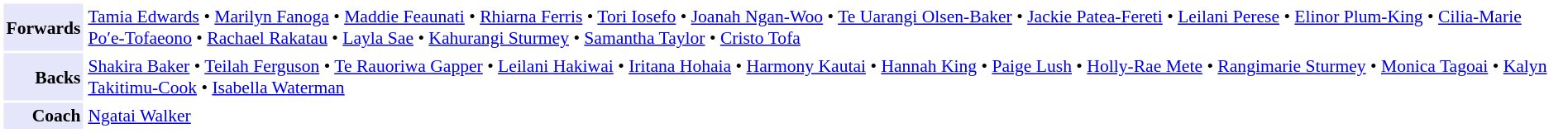<table cellpadding="2" style="border: 1px solid white; font-size:90%;">
<tr>
<td style="text-align:right;" bgcolor="lavender"><strong>Forwards</strong></td>
<td style="text-align:left;"><a href='#'>Tamia Edwards</a> • <a href='#'>Marilyn Fanoga</a> • <a href='#'>Maddie Feaunati</a> • <a href='#'>Rhiarna Ferris</a> • <a href='#'>Tori Iosefo</a> • <a href='#'>Joanah Ngan-Woo</a> • <a href='#'>Te Uarangi Olsen-Baker</a> • <a href='#'>Jackie Patea-Fereti</a> • <a href='#'>Leilani Perese</a> • <a href='#'>Elinor Plum-King</a> • <a href='#'>Cilia-Marie Po′e-Tofaeono</a> • <a href='#'>Rachael Rakatau</a> • <a href='#'>Layla Sae</a> • <a href='#'>Kahurangi Sturmey</a> • <a href='#'>Samantha Taylor</a> • <a href='#'>Cristo Tofa</a></td>
</tr>
<tr>
<td style="text-align:right;" bgcolor="lavender"><strong>Backs</strong></td>
<td style="text-align:left;"><a href='#'>Shakira Baker</a> • <a href='#'>Teilah Ferguson</a> • <a href='#'>Te Rauoriwa Gapper</a> • <a href='#'>Leilani Hakiwai</a> • <a href='#'>Iritana Hohaia</a> • <a href='#'>Harmony Kautai</a> • <a href='#'>Hannah King</a> • <a href='#'>Paige Lush</a> • <a href='#'>Holly-Rae Mete</a> • <a href='#'>Rangimarie Sturmey</a> • <a href='#'>Monica Tagoai</a> • <a href='#'>Kalyn Takitimu-Cook</a> • <a href='#'>Isabella Waterman</a></td>
</tr>
<tr>
<td style="text-align:right;" bgcolor="lavender"><strong>Coach</strong></td>
<td style="text-align:left;"><a href='#'>Ngatai Walker</a></td>
</tr>
</table>
